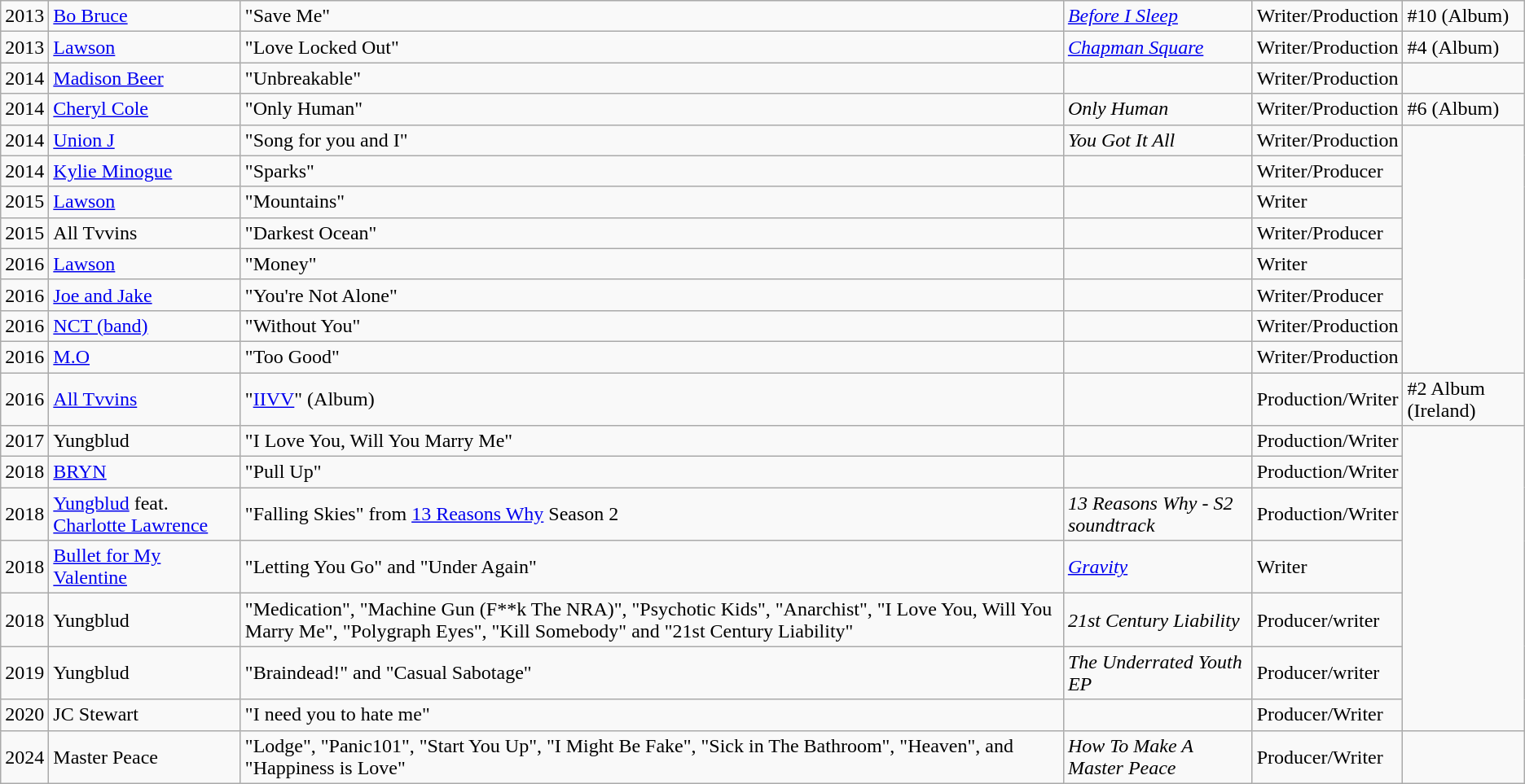<table class="wikitable" border="2">
<tr>
<td>2013</td>
<td><a href='#'>Bo Bruce</a></td>
<td>"Save Me"</td>
<td><em><a href='#'>Before I Sleep</a></em></td>
<td>Writer/Production</td>
<td>#10 (Album)</td>
</tr>
<tr>
<td>2013</td>
<td><a href='#'>Lawson</a></td>
<td>"Love Locked Out"</td>
<td><em><a href='#'>Chapman Square</a></em></td>
<td>Writer/Production</td>
<td>#4 (Album)</td>
</tr>
<tr>
<td>2014</td>
<td><a href='#'>Madison Beer</a></td>
<td>"Unbreakable"</td>
<td></td>
<td>Writer/Production</td>
<td></td>
</tr>
<tr>
<td>2014</td>
<td><a href='#'>Cheryl Cole</a></td>
<td>"Only Human"</td>
<td><em>Only Human</em></td>
<td>Writer/Production</td>
<td>#6 (Album)</td>
</tr>
<tr>
<td>2014</td>
<td><a href='#'>Union J</a></td>
<td>"Song for you and I"</td>
<td><em>You Got It All</em></td>
<td>Writer/Production</td>
</tr>
<tr>
<td>2014</td>
<td><a href='#'>Kylie Minogue</a></td>
<td>"Sparks"</td>
<td></td>
<td>Writer/Producer</td>
</tr>
<tr>
<td>2015</td>
<td><a href='#'>Lawson</a></td>
<td>"Mountains"</td>
<td></td>
<td>Writer</td>
</tr>
<tr>
<td>2015</td>
<td>All Tvvins</td>
<td>"Darkest Ocean"</td>
<td></td>
<td>Writer/Producer</td>
</tr>
<tr>
<td>2016</td>
<td><a href='#'>Lawson</a></td>
<td>"Money"</td>
<td></td>
<td>Writer</td>
</tr>
<tr>
<td>2016</td>
<td><a href='#'>Joe and Jake</a></td>
<td>"You're Not Alone"</td>
<td></td>
<td>Writer/Producer</td>
</tr>
<tr>
<td>2016</td>
<td><a href='#'>NCT (band)</a></td>
<td>"Without You"</td>
<td></td>
<td>Writer/Production</td>
</tr>
<tr>
<td>2016</td>
<td><a href='#'>M.O</a></td>
<td>"Too Good"</td>
<td></td>
<td>Writer/Production</td>
</tr>
<tr>
<td>2016</td>
<td><a href='#'>All Tvvins</a></td>
<td>"<a href='#'>IIVV</a>" (Album)</td>
<td></td>
<td>Production/Writer</td>
<td>#2 Album (Ireland)</td>
</tr>
<tr>
<td>2017</td>
<td>Yungblud</td>
<td>"I Love You, Will You Marry Me"</td>
<td></td>
<td>Production/Writer</td>
</tr>
<tr>
<td>2018</td>
<td><a href='#'>BRYN</a></td>
<td>"Pull Up"</td>
<td></td>
<td>Production/Writer</td>
</tr>
<tr>
<td>2018</td>
<td><a href='#'>Yungblud</a> feat. <a href='#'>Charlotte Lawrence</a></td>
<td>"Falling Skies" from <a href='#'>13 Reasons Why</a> Season 2</td>
<td><em>13 Reasons Why - S2 soundtrack</em></td>
<td>Production/Writer</td>
</tr>
<tr>
<td>2018</td>
<td><a href='#'>Bullet for My Valentine</a></td>
<td>"Letting You Go" and "Under Again"</td>
<td><em><a href='#'>Gravity</a></em></td>
<td>Writer</td>
</tr>
<tr>
<td>2018</td>
<td>Yungblud</td>
<td>"Medication", "Machine Gun (F**k The NRA)", "Psychotic Kids", "Anarchist", "I Love You, Will You Marry Me", "Polygraph Eyes", "Kill Somebody" and "21st Century Liability"</td>
<td><em>21st Century Liability</em></td>
<td>Producer/writer</td>
</tr>
<tr>
<td>2019</td>
<td>Yungblud</td>
<td>"Braindead!" and "Casual Sabotage"</td>
<td><em>The Underrated Youth EP</em></td>
<td>Producer/writer</td>
</tr>
<tr>
<td>2020</td>
<td>JC Stewart</td>
<td>"I need you to hate me"</td>
<td></td>
<td>Producer/Writer</td>
</tr>
<tr>
<td>2024</td>
<td>Master Peace</td>
<td>"Lodge", "Panic101", "Start You Up", "I Might Be Fake", "Sick in The Bathroom", "Heaven", and "Happiness is Love"</td>
<td><em>How To Make A Master Peace</em></td>
<td>Producer/Writer</td>
<td></td>
</tr>
</table>
